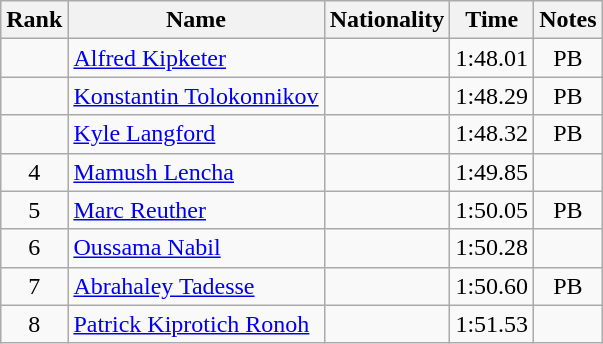<table class="wikitable sortable" style="text-align:center">
<tr>
<th>Rank</th>
<th>Name</th>
<th>Nationality</th>
<th>Time</th>
<th>Notes</th>
</tr>
<tr>
<td></td>
<td align=left><a href='#'>Alfred Kipketer</a></td>
<td align=left></td>
<td>1:48.01</td>
<td>PB</td>
</tr>
<tr>
<td></td>
<td align=left><a href='#'>Konstantin Tolokonnikov</a></td>
<td align=left></td>
<td>1:48.29</td>
<td>PB</td>
</tr>
<tr>
<td></td>
<td align=left><a href='#'>Kyle Langford</a></td>
<td align=left></td>
<td>1:48.32</td>
<td>PB</td>
</tr>
<tr>
<td>4</td>
<td align=left><a href='#'>Mamush Lencha</a></td>
<td align=left></td>
<td>1:49.85</td>
<td></td>
</tr>
<tr>
<td>5</td>
<td align=left><a href='#'>Marc Reuther</a></td>
<td align=left></td>
<td>1:50.05</td>
<td>PB</td>
</tr>
<tr>
<td>6</td>
<td align=left><a href='#'>Oussama Nabil</a></td>
<td align=left></td>
<td>1:50.28</td>
<td></td>
</tr>
<tr>
<td>7</td>
<td align=left><a href='#'>Abrahaley Tadesse</a></td>
<td align=left></td>
<td>1:50.60</td>
<td>PB</td>
</tr>
<tr>
<td>8</td>
<td align=left><a href='#'>Patrick Kiprotich Ronoh</a></td>
<td align=left></td>
<td>1:51.53</td>
<td></td>
</tr>
</table>
